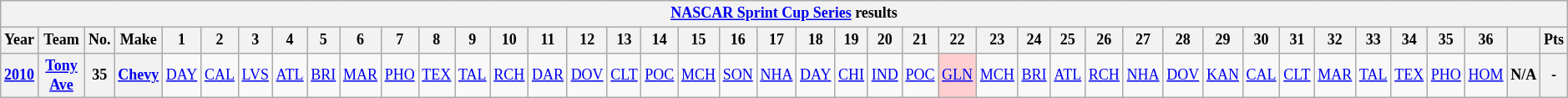<table class="wikitable" style="text-align:center; font-size:75%">
<tr>
<th colspan=45><a href='#'>NASCAR Sprint Cup Series</a> results</th>
</tr>
<tr>
<th>Year</th>
<th>Team</th>
<th>No.</th>
<th>Make</th>
<th>1</th>
<th>2</th>
<th>3</th>
<th>4</th>
<th>5</th>
<th>6</th>
<th>7</th>
<th>8</th>
<th>9</th>
<th>10</th>
<th>11</th>
<th>12</th>
<th>13</th>
<th>14</th>
<th>15</th>
<th>16</th>
<th>17</th>
<th>18</th>
<th>19</th>
<th>20</th>
<th>21</th>
<th>22</th>
<th>23</th>
<th>24</th>
<th>25</th>
<th>26</th>
<th>27</th>
<th>28</th>
<th>29</th>
<th>30</th>
<th>31</th>
<th>32</th>
<th>33</th>
<th>34</th>
<th>35</th>
<th>36</th>
<th></th>
<th>Pts</th>
</tr>
<tr>
<th><a href='#'>2010</a></th>
<th><a href='#'>Tony Ave</a></th>
<th>35</th>
<th><a href='#'>Chevy</a></th>
<td><a href='#'>DAY</a></td>
<td><a href='#'>CAL</a></td>
<td><a href='#'>LVS</a></td>
<td><a href='#'>ATL</a></td>
<td><a href='#'>BRI</a></td>
<td><a href='#'>MAR</a></td>
<td><a href='#'>PHO</a></td>
<td><a href='#'>TEX</a></td>
<td><a href='#'>TAL</a></td>
<td><a href='#'>RCH</a></td>
<td><a href='#'>DAR</a></td>
<td><a href='#'>DOV</a></td>
<td><a href='#'>CLT</a></td>
<td><a href='#'>POC</a></td>
<td><a href='#'>MCH</a></td>
<td><a href='#'>SON</a></td>
<td><a href='#'>NHA</a></td>
<td><a href='#'>DAY</a></td>
<td><a href='#'>CHI</a></td>
<td><a href='#'>IND</a></td>
<td><a href='#'>POC</a></td>
<td style="background:#FFCFCF;"><a href='#'>GLN</a><br></td>
<td><a href='#'>MCH</a></td>
<td><a href='#'>BRI</a></td>
<td><a href='#'>ATL</a></td>
<td><a href='#'>RCH</a></td>
<td><a href='#'>NHA</a></td>
<td><a href='#'>DOV</a></td>
<td><a href='#'>KAN</a></td>
<td><a href='#'>CAL</a></td>
<td><a href='#'>CLT</a></td>
<td><a href='#'>MAR</a></td>
<td><a href='#'>TAL</a></td>
<td><a href='#'>TEX</a></td>
<td><a href='#'>PHO</a></td>
<td><a href='#'>HOM</a></td>
<th>N/A</th>
<th>-</th>
</tr>
</table>
